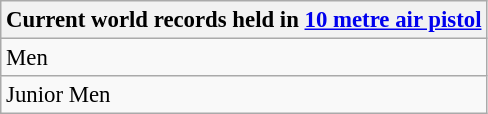<table class="wikitable" style="font-size: 95%">
<tr>
<th colspan=9>Current world records held in <a href='#'>10 metre air pistol</a></th>
</tr>
<tr>
<td>Men<br></td>
</tr>
<tr>
<td>Junior Men<br></td>
</tr>
</table>
